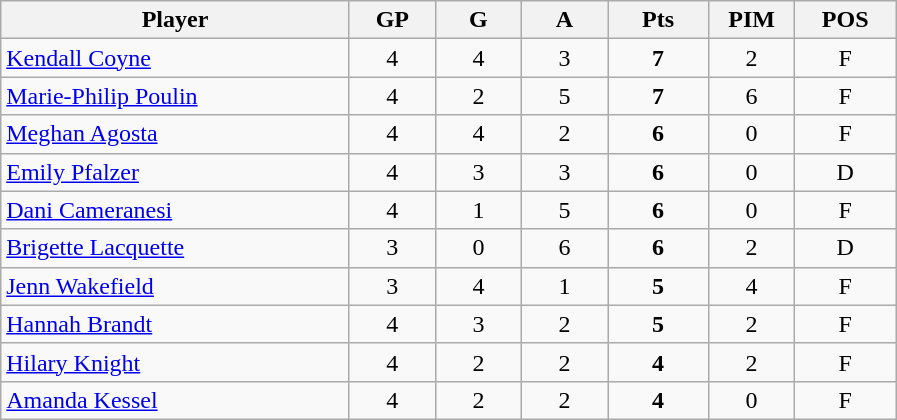<table class="wikitable sortable" style="text-align:center;">
<tr>
<th style="width:225px;">Player</th>
<th style="width:50px;">GP</th>
<th style="width:50px;">G</th>
<th style="width:50px;">A</th>
<th style="width:60px;">Pts</th>
<th style="width:50px;">PIM</th>
<th style="width:60px;">POS</th>
</tr>
<tr>
<td style="text-align:left;"> <a href='#'>Kendall Coyne</a></td>
<td>4</td>
<td>4</td>
<td>3</td>
<td><strong>7</strong></td>
<td>2</td>
<td>F</td>
</tr>
<tr>
<td style="text-align:left;"> <a href='#'>Marie-Philip Poulin</a></td>
<td>4</td>
<td>2</td>
<td>5</td>
<td><strong>7</strong></td>
<td>6</td>
<td>F</td>
</tr>
<tr>
<td style="text-align:left;"> <a href='#'>Meghan Agosta</a></td>
<td>4</td>
<td>4</td>
<td>2</td>
<td><strong>6</strong></td>
<td>0</td>
<td>F</td>
</tr>
<tr>
<td style="text-align:left;"> <a href='#'>Emily Pfalzer</a></td>
<td>4</td>
<td>3</td>
<td>3</td>
<td><strong>6</strong></td>
<td>0</td>
<td>D</td>
</tr>
<tr>
<td style="text-align:left;"> <a href='#'>Dani Cameranesi</a></td>
<td>4</td>
<td>1</td>
<td>5</td>
<td><strong>6</strong></td>
<td>0</td>
<td>F</td>
</tr>
<tr>
<td style="text-align:left;"> <a href='#'>Brigette Lacquette</a></td>
<td>3</td>
<td>0</td>
<td>6</td>
<td><strong>6</strong></td>
<td>2</td>
<td>D</td>
</tr>
<tr>
<td style="text-align:left;"> <a href='#'>Jenn Wakefield</a></td>
<td>3</td>
<td>4</td>
<td>1</td>
<td><strong>5</strong></td>
<td>4</td>
<td>F</td>
</tr>
<tr>
<td style="text-align:left;"> <a href='#'>Hannah Brandt</a></td>
<td>4</td>
<td>3</td>
<td>2</td>
<td><strong>5</strong></td>
<td>2</td>
<td>F</td>
</tr>
<tr>
<td style="text-align:left;"> <a href='#'>Hilary Knight</a></td>
<td>4</td>
<td>2</td>
<td>2</td>
<td><strong>4</strong></td>
<td>2</td>
<td>F</td>
</tr>
<tr>
<td style="text-align:left;"> <a href='#'>Amanda Kessel</a></td>
<td>4</td>
<td>2</td>
<td>2</td>
<td><strong>4</strong></td>
<td>0</td>
<td>F</td>
</tr>
</table>
